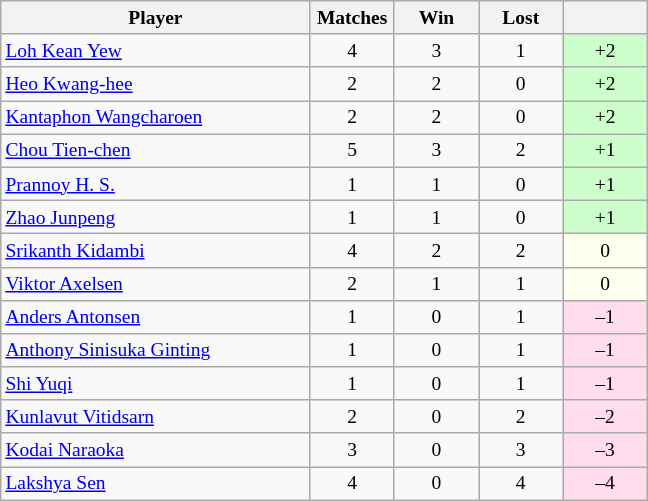<table class=wikitable style="text-align:center; font-size:small">
<tr>
<th width="200">Player</th>
<th width="50">Matches</th>
<th width="50">Win</th>
<th width="50">Lost</th>
<th width="50"></th>
</tr>
<tr>
<td align="left"> <a href='#'>Loh Kean Yew</a></td>
<td>4</td>
<td>3</td>
<td>1</td>
<td bgcolor="#ccffcc">+2</td>
</tr>
<tr>
<td align="left"> <a href='#'>Heo Kwang-hee</a></td>
<td>2</td>
<td>2</td>
<td>0</td>
<td bgcolor="#ccffcc">+2</td>
</tr>
<tr>
<td align="left"> <a href='#'>Kantaphon Wangcharoen</a></td>
<td>2</td>
<td>2</td>
<td>0</td>
<td bgcolor="#ccffcc">+2</td>
</tr>
<tr>
<td align="left"> <a href='#'>Chou Tien-chen</a></td>
<td>5</td>
<td>3</td>
<td>2</td>
<td bgcolor="#ccffcc">+1</td>
</tr>
<tr>
<td align="left"> <a href='#'>Prannoy H. S.</a></td>
<td>1</td>
<td>1</td>
<td>0</td>
<td bgcolor="#ccffcc">+1</td>
</tr>
<tr>
<td align="left"> <a href='#'>Zhao Junpeng</a></td>
<td>1</td>
<td>1</td>
<td>0</td>
<td bgcolor="#ccffcc">+1</td>
</tr>
<tr>
<td align="left"> <a href='#'>Srikanth Kidambi</a></td>
<td>4</td>
<td>2</td>
<td>2</td>
<td bgcolor="#fffff0">0</td>
</tr>
<tr>
<td align="left"> <a href='#'>Viktor Axelsen</a></td>
<td>2</td>
<td>1</td>
<td>1</td>
<td bgcolor="#fffff0">0</td>
</tr>
<tr>
<td align="left"> <a href='#'>Anders Antonsen</a></td>
<td>1</td>
<td>0</td>
<td>1</td>
<td bgcolor="#ffddee">–1</td>
</tr>
<tr>
<td align="left"> <a href='#'>Anthony Sinisuka Ginting</a></td>
<td>1</td>
<td>0</td>
<td>1</td>
<td bgcolor="#ffddee">–1</td>
</tr>
<tr>
<td align="left"> <a href='#'>Shi Yuqi</a></td>
<td>1</td>
<td>0</td>
<td>1</td>
<td bgcolor="#ffddee">–1</td>
</tr>
<tr>
<td align="left"> <a href='#'>Kunlavut Vitidsarn</a></td>
<td>2</td>
<td>0</td>
<td>2</td>
<td bgcolor="#ffddee">–2</td>
</tr>
<tr>
<td align="left"> <a href='#'>Kodai Naraoka</a></td>
<td>3</td>
<td>0</td>
<td>3</td>
<td bgcolor="#ffddee">–3</td>
</tr>
<tr>
<td align="left"> <a href='#'>Lakshya Sen</a></td>
<td>4</td>
<td>0</td>
<td>4</td>
<td bgcolor="#ffddee">–4</td>
</tr>
</table>
